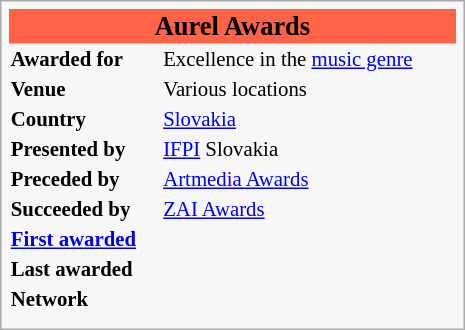<table class=infobox style="width:19em; background:#F7F7F7; font-size:102%">
<tr>
<td colspan=2 style="text-align: center; background: TOMATO; font-size:108%"><strong>Aurel Awards</strong></td>
</tr>
<tr>
<td style=font-size:85%><strong>Awarded for</strong></td>
<td style=font-size:85%>Excellence in the <a href='#'>music genre</a></td>
</tr>
<tr>
<td style=font-size:85%><strong>Venue</strong></td>
<td style=font-size:85%>Various locations</td>
</tr>
<tr>
<td style=font-size:85%><strong>Country</strong></td>
<td style=font-size:85%><a href='#'>Slovakia</a></td>
</tr>
<tr>
<td style=font-size:85%><strong>Presented by</strong></td>
<td style=font-size:85%><a href='#'>IFPI</a> Slovakia </td>
</tr>
<tr>
<td style=font-size:85%><strong>Preceded by</strong></td>
<td style=font-size:85%><a href='#'>Artmedia Awards</a> </td>
</tr>
<tr>
<td style=font-size:85%><strong>Succeeded by</strong></td>
<td style=font-size:85%><a href='#'>ZAI Awards</a> </td>
</tr>
<tr>
<td style=font-size:85%><strong><a href='#'>First awarded</a></strong></td>
<td style=font-size:85%></td>
</tr>
<tr>
<td style=font-size:85%><strong>Last awarded</strong></td>
<td style=font-size:85%></td>
</tr>
<tr>
<td style=font-size:85%><strong>Network</strong></td>
<td style=font-size:85%></td>
</tr>
<tr>
<td style=font-size:85%></td>
<td style=font-size:85%></td>
</tr>
</table>
